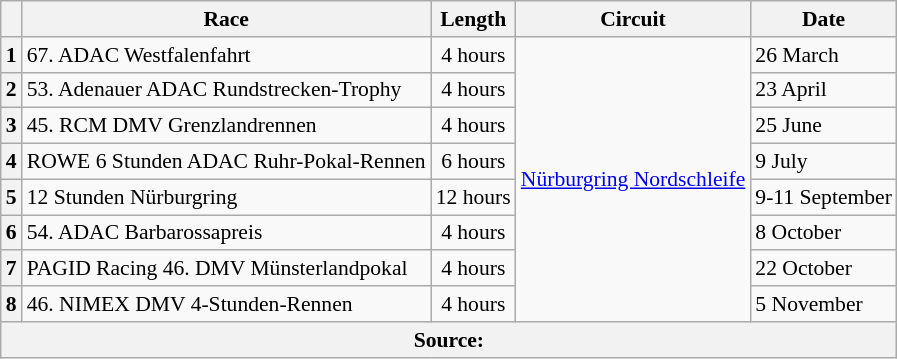<table class="wikitable" style="font-size: 90%;">
<tr>
<th></th>
<th>Race</th>
<th>Length</th>
<th>Circuit</th>
<th>Date</th>
</tr>
<tr>
<th>1</th>
<td>67. ADAC Westfalenfahrt</td>
<td style="text-align:center">4 hours</td>
<td rowspan="8"> <a href='#'>Nürburgring Nordschleife</a></td>
<td>26 March</td>
</tr>
<tr>
<th>2</th>
<td>53. Adenauer ADAC Rundstrecken-Trophy</td>
<td style="text-align:center">4 hours</td>
<td>23 April</td>
</tr>
<tr>
<th>3</th>
<td>45. RCM DMV Grenzlandrennen</td>
<td style="text-align:center">4 hours</td>
<td>25 June</td>
</tr>
<tr>
<th>4</th>
<td>ROWE 6 Stunden ADAC Ruhr-Pokal-Rennen</td>
<td style="text-align:center">6 hours</td>
<td>9 July</td>
</tr>
<tr>
<th>5</th>
<td>12 Stunden Nürburgring</td>
<td style="text-align:center">12 hours</td>
<td>9-11 September</td>
</tr>
<tr>
<th>6</th>
<td>54. ADAC Barbarossapreis</td>
<td style="text-align:center">4 hours</td>
<td>8 October</td>
</tr>
<tr>
<th>7</th>
<td>PAGID Racing 46. DMV Münsterlandpokal</td>
<td style="text-align:center">4 hours</td>
<td>22 October</td>
</tr>
<tr>
<th>8</th>
<td>46. NIMEX DMV 4-Stunden-Rennen</td>
<td style="text-align:center">4 hours</td>
<td>5 November</td>
</tr>
<tr>
<th colspan="5">Source:</th>
</tr>
</table>
